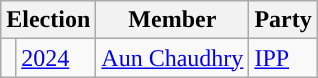<table class="wikitable">
<tr>
<th colspan="2">Election</th>
<th>Member</th>
<th>Party</th>
</tr>
<tr>
<td style="background-color: "></td>
<td><a href='#'>2024</a></td>
<td><a href='#'>Aun Chaudhry</a></td>
<td><a href='#'>IPP</a></td>
</tr>
</table>
